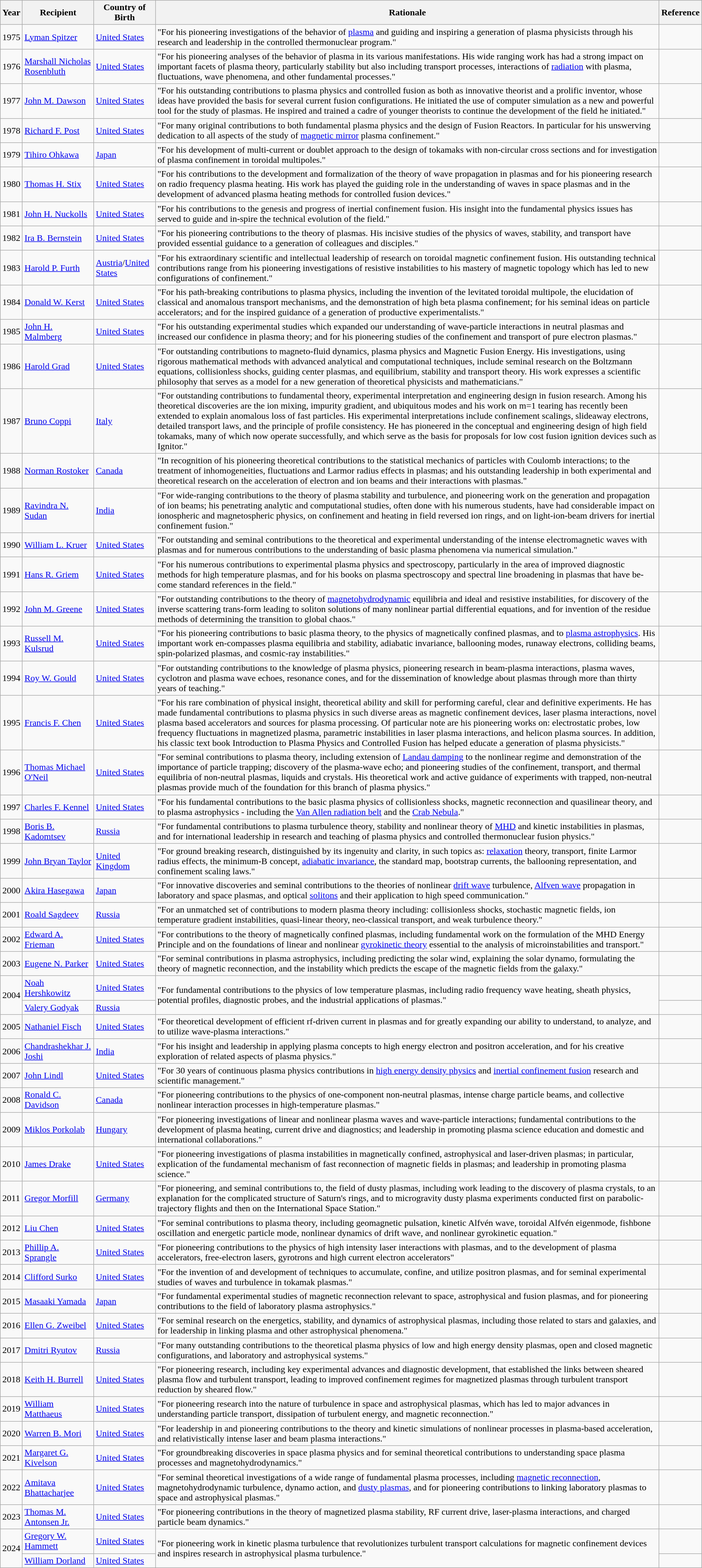<table class="wikitable">
<tr>
<th>Year</th>
<th>Recipient</th>
<th>Country of Birth</th>
<th>Rationale</th>
<th>Reference</th>
</tr>
<tr>
<td>1975</td>
<td><a href='#'>Lyman Spitzer</a></td>
<td><a href='#'>United States</a></td>
<td>"For his pioneering investigations of the behavior of <a href='#'>plasma</a> and guiding and inspiring a generation of plasma physicists through his research and leadership in the controlled thermonuclear program."</td>
<td></td>
</tr>
<tr>
<td>1976</td>
<td><a href='#'>Marshall Nicholas Rosenbluth</a></td>
<td><a href='#'>United States</a></td>
<td>"For his pioneering analyses of the behavior of plasma in its various manifestations.  His wide ranging work has had a strong impact on important facets of plasma theory, particularly stability but also including transport processes, interactions of <a href='#'>radiation</a> with plasma, fluctuations, wave phenomena, and other fundamental processes."</td>
<td></td>
</tr>
<tr>
<td>1977</td>
<td><a href='#'>John M. Dawson</a></td>
<td><a href='#'>United States</a></td>
<td>"For his outstanding contributions to plasma physics and controlled fusion as both as innovative theorist and a prolific inventor, whose ideas have provided the basis for several current fusion configurations.  He initiated the use of computer simulation as a new and powerful tool for the study of plasmas.  He inspired and trained a  cadre of younger theorists to continue the development of the field he initiated."</td>
<td></td>
</tr>
<tr>
<td>1978</td>
<td><a href='#'>Richard F. Post</a></td>
<td><a href='#'>United States</a></td>
<td>"For many original contributions to both fundamental plasma physics and the design of Fusion Reactors.  In particular for his unswerving dedication to all aspects of the study of <a href='#'>magnetic mirror</a> plasma confinement."</td>
<td></td>
</tr>
<tr>
<td>1979</td>
<td><a href='#'>Tihiro Ohkawa</a></td>
<td><a href='#'>Japan</a></td>
<td>"For his development of multi-current or doublet approach to the design of tokamaks with non-circular cross sections and for investigation of plasma confinement in toroidal multipoles."</td>
<td></td>
</tr>
<tr>
<td>1980</td>
<td><a href='#'>Thomas H. Stix</a></td>
<td><a href='#'>United States</a></td>
<td>"For his contributions to the development and formalization of the theory of wave propagation in plasmas and for his pioneering research on radio frequency plasma heating.  His work has played the guiding role in the understanding of waves in space plasmas and in the development of advanced plasma heating methods for controlled fusion devices."</td>
<td></td>
</tr>
<tr>
<td>1981</td>
<td><a href='#'>John H. Nuckolls</a></td>
<td><a href='#'>United States</a></td>
<td>"For his contributions to the genesis and progress of inertial confinement fusion.  His insight into the fundamental physics issues has served to guide and in-spire the technical evolution of the field."</td>
<td></td>
</tr>
<tr>
<td>1982</td>
<td><a href='#'>Ira B. Bernstein</a></td>
<td><a href='#'>United States</a></td>
<td>"For his pioneering contributions to the theory of plasmas.  His incisive studies of the physics of waves, stability, and transport have provided essential guidance to a generation of colleagues and disciples."</td>
<td></td>
</tr>
<tr>
<td>1983</td>
<td><a href='#'>Harold P. Furth</a></td>
<td><a href='#'>Austria</a>/<a href='#'>United States</a></td>
<td>"For his extraordinary scientific and intellectual leadership of research on toroidal magnetic confinement fusion.  His outstanding technical contributions range from his pioneering investigations of resistive instabilities to his mastery of magnetic topology which has led to new configurations of confinement."</td>
<td></td>
</tr>
<tr>
<td>1984</td>
<td><a href='#'>Donald W. Kerst</a></td>
<td><a href='#'>United States</a></td>
<td>"For his path-breaking contributions to plasma physics, including the invention of the levitated toroidal multipole, the elucidation of classical and anomalous transport mechanisms, and the demonstration of high beta plasma confinement; for his seminal ideas on particle accelerators; and for the inspired guidance of a generation of productive experimentalists."</td>
<td></td>
</tr>
<tr>
<td>1985</td>
<td><a href='#'>John H. Malmberg</a></td>
<td><a href='#'>United States</a></td>
<td>"For his outstanding experimental studies which expanded our understanding of wave-particle interactions in neutral plasmas and increased our confidence in plasma theory; and for his pioneering studies of the confinement and transport of pure electron plasmas."</td>
<td></td>
</tr>
<tr>
<td>1986</td>
<td><a href='#'>Harold Grad</a></td>
<td><a href='#'>United States</a></td>
<td>"For outstanding contributions to magneto-fluid dynamics, plasma physics and Magnetic Fusion Energy.  His investigations, using rigorous mathematical methods with advanced analytical and computational techniques, include seminal research on the Boltzmann equations, collisionless shocks, guiding center plasmas, and equilibrium, stability and transport theory.  His work expresses a scientific philosophy that serves as a model for a new generation of theoretical physicists and mathematicians."</td>
<td></td>
</tr>
<tr>
<td>1987</td>
<td><a href='#'>Bruno Coppi</a></td>
<td><a href='#'>Italy</a></td>
<td>"For outstanding contributions to fundamental theory, experimental interpretation and engineering design in fusion research.  Among his theoretical discoveries are the ion mixing, impurity gradient, and ubiquitous modes and his work on m=1 tearing has recently been extended to explain anomalous loss of fast particles.  His experimental interpretations include confinement scalings, slideaway electrons, detailed transport laws, and the principle of profile consistency.  He has pioneered in the conceptual and engineering design of high field tokamaks, many of which now operate successfully, and which serve as the basis for proposals for low cost fusion ignition devices such as Ignitor."</td>
<td></td>
</tr>
<tr>
<td>1988</td>
<td><a href='#'>Norman Rostoker</a></td>
<td><a href='#'>Canada</a></td>
<td>"In recognition of his pioneering theoretical contributions to the statistical mechanics of particles with Coulomb interactions; to the treatment of inhomogeneities, fluctuations and Larmor radius effects in plasmas; and his outstanding leadership in both experimental and theoretical research on the acceleration of electron and ion beams and their interactions with plasmas."</td>
<td></td>
</tr>
<tr>
<td>1989</td>
<td><a href='#'>Ravindra N. Sudan</a></td>
<td><a href='#'>India</a></td>
<td>"For wide-ranging contributions to the theory of plasma stability and turbulence, and pioneering work on the generation and propagation of ion beams; his penetrating analytic and computational studies, often done with his numerous students, have had considerable impact on ionospheric and magnetospheric physics, on confinement and heating in field reversed ion rings, and on light-ion-beam drivers for inertial confinement fusion."</td>
<td></td>
</tr>
<tr>
<td>1990</td>
<td><a href='#'>William L. Kruer</a></td>
<td><a href='#'>United States</a></td>
<td>"For outstanding and seminal contributions to the theoretical and experimental understanding of the intense electromagnetic waves with plasmas and for numerous contributions to the understanding of basic plasma phenomena via numerical simulation."</td>
<td></td>
</tr>
<tr>
<td>1991</td>
<td><a href='#'>Hans R. Griem</a></td>
<td><a href='#'>United States</a></td>
<td>"For his numerous contributions to experimental plasma physics and spectroscopy, particularly in the area of improved diagnostic methods for high temperature plasmas, and for his books  on plasma spectroscopy and spectral line broadening in plasmas that have be-come standard references in the field."</td>
<td></td>
</tr>
<tr>
<td>1992</td>
<td><a href='#'>John M. Greene</a></td>
<td><a href='#'>United States</a></td>
<td>"For outstanding contributions to the theory of <a href='#'>magnetohydrodynamic</a> equilibria and ideal and resistive instabilities, for discovery of the inverse scattering trans-form leading to soliton solutions of many nonlinear partial differential equations, and for invention of the residue methods of determining the transition to global chaos."</td>
<td></td>
</tr>
<tr>
<td>1993</td>
<td><a href='#'>Russell M. Kulsrud</a></td>
<td><a href='#'>United States</a></td>
<td>"For his pioneering contributions to basic plasma theory, to the physics of magnetically confined plasmas, and to <a href='#'>plasma astrophysics</a>.  His important work en-compasses plasma equilibria and stability, adiabatic invariance, ballooning modes, runaway electrons, colliding beams, spin-polarized plasmas, and cosmic-ray instabilities."</td>
<td></td>
</tr>
<tr>
<td>1994</td>
<td><a href='#'>Roy W. Gould</a></td>
<td><a href='#'>United States</a></td>
<td>"For outstanding contributions to the knowledge of plasma physics, pioneering research in beam-plasma interactions, plasma waves, cyclotron and plasma wave echoes, resonance cones, and for the dissemination of knowledge about plasmas through more than thirty years of teaching."</td>
<td></td>
</tr>
<tr>
<td>1995</td>
<td><a href='#'>Francis F. Chen</a></td>
<td><a href='#'>United States</a></td>
<td>"For his rare combination of physical insight, theoretical ability and skill for performing careful, clear and definitive experiments. He has made fundamental contributions to plasma physics in such diverse areas as magnetic confinement devices, laser plasma interactions, novel plasma based accelerators and sources for plasma processing. Of particular note are his pioneering works on: electrostatic probes, low frequency fluctuations in magnetized plasma, parametric instabilities in laser plasma interactions, and helicon plasma sources. In addition, his classic text book Introduction to Plasma Physics and Controlled Fusion has helped educate a generation of plasma physicists."</td>
<td></td>
</tr>
<tr>
<td>1996</td>
<td><a href='#'>Thomas Michael O'Neil</a></td>
<td><a href='#'>United States</a></td>
<td>"For seminal contributions to plasma theory, including extension of <a href='#'>Landau damping</a> to the nonlinear regime and demonstration of the importance of particle trapping; discovery of the plasma-wave echo; and pioneering studies of the confinement, transport, and thermal equilibria of non-neutral plasmas, liquids and crystals. His theoretical work and active guidance of experiments with trapped, non-neutral plasmas provide much of the foundation for this branch of plasma physics."</td>
<td></td>
</tr>
<tr>
<td>1997</td>
<td><a href='#'>Charles F. Kennel</a></td>
<td><a href='#'>United States</a></td>
<td>"For his fundamental contributions to the basic plasma physics of collisionless shocks, magnetic reconnection and quasilinear theory, and to plasma astrophysics - including the <a href='#'>Van Allen radiation belt</a> and the <a href='#'>Crab Nebula</a>."</td>
<td></td>
</tr>
<tr>
<td>1998</td>
<td><a href='#'>Boris B. Kadomtsev</a></td>
<td><a href='#'>Russia</a></td>
<td>"For fundamental contributions to plasma turbulence theory, stability and nonlinear theory of <a href='#'>MHD</a> and kinetic instabilities in plasmas, and for international leadership in research and teaching of plasma physics and controlled thermonuclear fusion physics."</td>
<td></td>
</tr>
<tr>
<td>1999</td>
<td><a href='#'>John Bryan Taylor</a></td>
<td><a href='#'>United Kingdom</a></td>
<td>"For ground breaking research, distinguished by its ingenuity and clarity, in such topics as: <a href='#'>relaxation</a> theory, transport, finite Larmor radius effects, the minimum-B concept, <a href='#'>adiabatic invariance</a>, the standard map, bootstrap currents, the ballooning representation, and confinement scaling laws."</td>
<td></td>
</tr>
<tr>
<td>2000</td>
<td><a href='#'>Akira Hasegawa</a></td>
<td><a href='#'>Japan</a></td>
<td>"For innovative discoveries and seminal contributions to the theories of nonlinear <a href='#'>drift wave</a> turbulence, <a href='#'>Alfven wave</a> propagation in laboratory and space plasmas, and optical <a href='#'>solitons</a> and their application to high speed communication."</td>
<td></td>
</tr>
<tr>
<td>2001</td>
<td><a href='#'>Roald Sagdeev</a></td>
<td><a href='#'>Russia</a></td>
<td>"For an unmatched set of contributions to modern plasma theory including: collisionless shocks, stochastic magnetic fields, ion temperature gradient instabilities, quasi-linear theory, neo-classical transport, and weak turbulence theory."</td>
<td></td>
</tr>
<tr>
<td>2002</td>
<td><a href='#'>Edward A. Frieman</a></td>
<td><a href='#'>United States</a></td>
<td>"For contributions to the theory of magnetically confined plasmas, including fundamental work on the formulation of the MHD Energy Principle and on the foundations of linear and nonlinear <a href='#'>gyrokinetic theory</a> essential to the analysis of microinstabilities and transport."</td>
<td></td>
</tr>
<tr>
<td>2003</td>
<td><a href='#'>Eugene N. Parker</a></td>
<td><a href='#'>United States</a></td>
<td>"For seminal contributions in plasma astrophysics, including predicting the solar wind, explaining the solar dynamo, formulating the theory of magnetic reconnection, and the instability which predicts the escape of the magnetic fields from the galaxy."</td>
<td></td>
</tr>
<tr>
<td rowspan=2>2004</td>
<td><a href='#'>Noah Hershkowitz</a></td>
<td><a href='#'>United States</a></td>
<td rowspan=2>"For fundamental contributions to the physics of low temperature plasmas, including radio frequency wave heating, sheath physics, potential profiles, diagnostic probes, and the industrial applications of plasmas."</td>
<td></td>
</tr>
<tr>
<td><a href='#'>Valery Godyak</a></td>
<td><a href='#'>Russia</a></td>
<td></td>
</tr>
<tr>
<td>2005</td>
<td><a href='#'>Nathaniel Fisch</a></td>
<td><a href='#'>United States</a></td>
<td>"For theoretical development of efficient rf-driven current in plasmas and for greatly expanding our ability to understand, to analyze, and to utilize wave-plasma interactions."</td>
<td></td>
</tr>
<tr>
<td>2006</td>
<td><a href='#'>Chandrashekhar J. Joshi</a></td>
<td><a href='#'>India</a></td>
<td>"For his insight and leadership in applying plasma concepts to high energy electron and positron acceleration, and for his creative exploration of related aspects of plasma physics."</td>
<td></td>
</tr>
<tr>
<td>2007</td>
<td><a href='#'>John Lindl</a></td>
<td><a href='#'>United States</a></td>
<td>"For 30 years of continuous plasma physics contributions in <a href='#'>high energy density physics</a> and <a href='#'>inertial confinement fusion</a> research and scientific management."</td>
<td></td>
</tr>
<tr>
<td>2008</td>
<td><a href='#'>Ronald C. Davidson</a></td>
<td><a href='#'>Canada</a></td>
<td>"For pioneering contributions to the physics of one-component non-neutral plasmas, intense charge particle beams, and collective nonlinear interaction processes in high-temperature plasmas."</td>
<td></td>
</tr>
<tr>
<td>2009</td>
<td><a href='#'>Miklos Porkolab</a></td>
<td><a href='#'>Hungary</a></td>
<td>"For pioneering investigations of linear and nonlinear plasma waves and wave-particle interactions; fundamental contributions to the development of plasma heating, current drive and diagnostics; and leadership in promoting plasma science education and domestic and international collaborations."</td>
<td></td>
</tr>
<tr>
<td>2010</td>
<td><a href='#'>James Drake</a></td>
<td><a href='#'>United States</a></td>
<td>"For pioneering investigations of plasma instabilities in magnetically confined, astrophysical and laser-driven plasmas; in particular, explication of the fundamental mechanism of fast reconnection of magnetic fields in plasmas; and leadership in promoting plasma science."</td>
<td></td>
</tr>
<tr>
<td>2011</td>
<td><a href='#'>Gregor Morfill</a></td>
<td><a href='#'>Germany</a></td>
<td>"For pioneering, and seminal contributions to, the field of dusty plasmas, including work leading to the discovery of plasma crystals, to an explanation for the complicated structure of Saturn's rings, and to microgravity dusty plasma experiments conducted first on parabolic-trajectory flights and then on the International Space Station."</td>
<td></td>
</tr>
<tr>
<td>2012</td>
<td><a href='#'>Liu Chen</a></td>
<td><a href='#'>United States</a></td>
<td>"For seminal contributions to plasma theory, including geomagnetic pulsation, kinetic Alfvén wave, toroidal Alfvén eigenmode, fishbone oscillation and energetic particle mode, nonlinear dynamics of drift wave, and nonlinear gyrokinetic equation."</td>
<td></td>
</tr>
<tr>
<td>2013</td>
<td><a href='#'>Phillip A. Sprangle</a></td>
<td><a href='#'>United States</a></td>
<td>"For pioneering contributions to the physics of high intensity laser interactions with plasmas, and to the development of plasma accelerators, free-electron lasers, gyrotrons and high current electron accelerators"</td>
<td></td>
</tr>
<tr>
<td>2014</td>
<td><a href='#'>Clifford Surko</a></td>
<td><a href='#'>United States</a></td>
<td>"For the invention of and development of techniques to accumulate, confine, and utilize positron plasmas, and for seminal experimental studies of waves and turbulence in tokamak plasmas."</td>
<td></td>
</tr>
<tr>
<td>2015</td>
<td><a href='#'>Masaaki Yamada</a></td>
<td><a href='#'>Japan</a></td>
<td>"For fundamental experimental studies of magnetic reconnection relevant to space, astrophysical and fusion plasmas, and for pioneering contributions to the field of laboratory plasma astrophysics."</td>
<td></td>
</tr>
<tr>
<td>2016</td>
<td><a href='#'>Ellen G. Zweibel</a></td>
<td><a href='#'>United States</a></td>
<td>"For seminal research on the energetics, stability, and dynamics of astrophysical plasmas, including those related to stars and galaxies, and for leadership in linking plasma and other astrophysical phenomena."</td>
<td></td>
</tr>
<tr>
<td>2017</td>
<td><a href='#'>Dmitri Ryutov</a></td>
<td><a href='#'>Russia</a></td>
<td>"For many outstanding contributions to the theoretical plasma physics of low and high energy density plasmas, open and closed magnetic configurations, and laboratory and astrophysical systems."</td>
<td></td>
</tr>
<tr>
<td>2018</td>
<td><a href='#'>Keith H. Burrell</a></td>
<td><a href='#'>United States</a></td>
<td>"For pioneering research, including key experimental advances and diagnostic development, that established the links between sheared plasma flow and turbulent transport, leading to improved confinement regimes for magnetized plasmas through turbulent transport reduction by sheared flow."</td>
<td></td>
</tr>
<tr>
<td>2019</td>
<td><a href='#'>William Matthaeus</a></td>
<td><a href='#'>United States</a></td>
<td>"For pioneering research into the nature of turbulence in space and astrophysical plasmas, which has led to major advances in understanding particle transport, dissipation of turbulent energy, and magnetic reconnection."</td>
<td></td>
</tr>
<tr>
<td>2020</td>
<td><a href='#'>Warren B. Mori</a></td>
<td><a href='#'>United States</a></td>
<td>"For leadership in and pioneering contributions to the theory and kinetic simulations of nonlinear processes in plasma-based acceleration, and relativistically intense laser and beam plasma interactions."</td>
<td></td>
</tr>
<tr>
<td>2021</td>
<td><a href='#'>Margaret G. Kivelson</a></td>
<td><a href='#'>United States</a></td>
<td>"For groundbreaking discoveries in space plasma physics and for seminal theoretical contributions to understanding space plasma processes and magnetohydrodynamics."</td>
<td></td>
</tr>
<tr>
<td>2022</td>
<td><a href='#'>Amitava Bhattacharjee</a></td>
<td><a href='#'>United States</a></td>
<td>"For seminal theoretical investigations of a wide range of fundamental plasma processes, including <a href='#'>magnetic reconnection</a>, magnetohydrodynamic turbulence, dynamo action, and <a href='#'>dusty plasmas</a>, and for pioneering contributions to linking laboratory plasmas to space and astrophysical plasmas."</td>
<td></td>
</tr>
<tr>
<td>2023</td>
<td><a href='#'>Thomas M. Antonsen Jr.</a></td>
<td><a href='#'>United States</a></td>
<td>"For pioneering contributions in the theory of magnetized plasma stability, RF current drive, laser-plasma interactions, and charged particle beam dynamics."</td>
<td></td>
</tr>
<tr>
<td rowspan=2>2024</td>
<td><a href='#'>Gregory W. Hammett</a></td>
<td><a href='#'>United States</a></td>
<td rowspan=2>"For pioneering work in kinetic plasma turbulence that revolutionizes turbulent transport calculations for magnetic confinement devices and inspires research in astrophysical plasma turbulence."</td>
<td></td>
</tr>
<tr>
<td><a href='#'>William Dorland</a></td>
<td><a href='#'>United States</a></td>
<td></td>
</tr>
</table>
